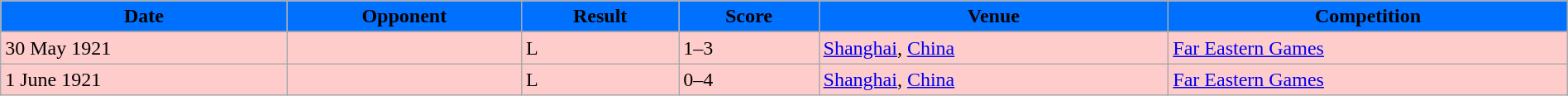<table width=100% class="wikitable">
<tr>
<th style="background:#0070FF;"><span>Date</span></th>
<th style="background:#0070FF;"><span>Opponent</span></th>
<th style="background:#0070FF;"><span>Result</span></th>
<th style="background:#0070FF;"><span>Score</span></th>
<th style="background:#0070FF;"><span>Venue</span></th>
<th style="background:#0070FF;"><span>Competition</span></th>
</tr>
<tr>
</tr>
<tr style="background:#FCC;">
<td>30 May 1921</td>
<td></td>
<td>L</td>
<td>1–3</td>
<td> <a href='#'>Shanghai</a>, <a href='#'>China</a></td>
<td><a href='#'>Far Eastern Games</a></td>
</tr>
<tr style="background:#FCC;">
<td>1 June 1921</td>
<td></td>
<td>L</td>
<td>0–4</td>
<td> <a href='#'>Shanghai</a>, <a href='#'>China</a></td>
<td><a href='#'>Far Eastern Games</a></td>
</tr>
</table>
